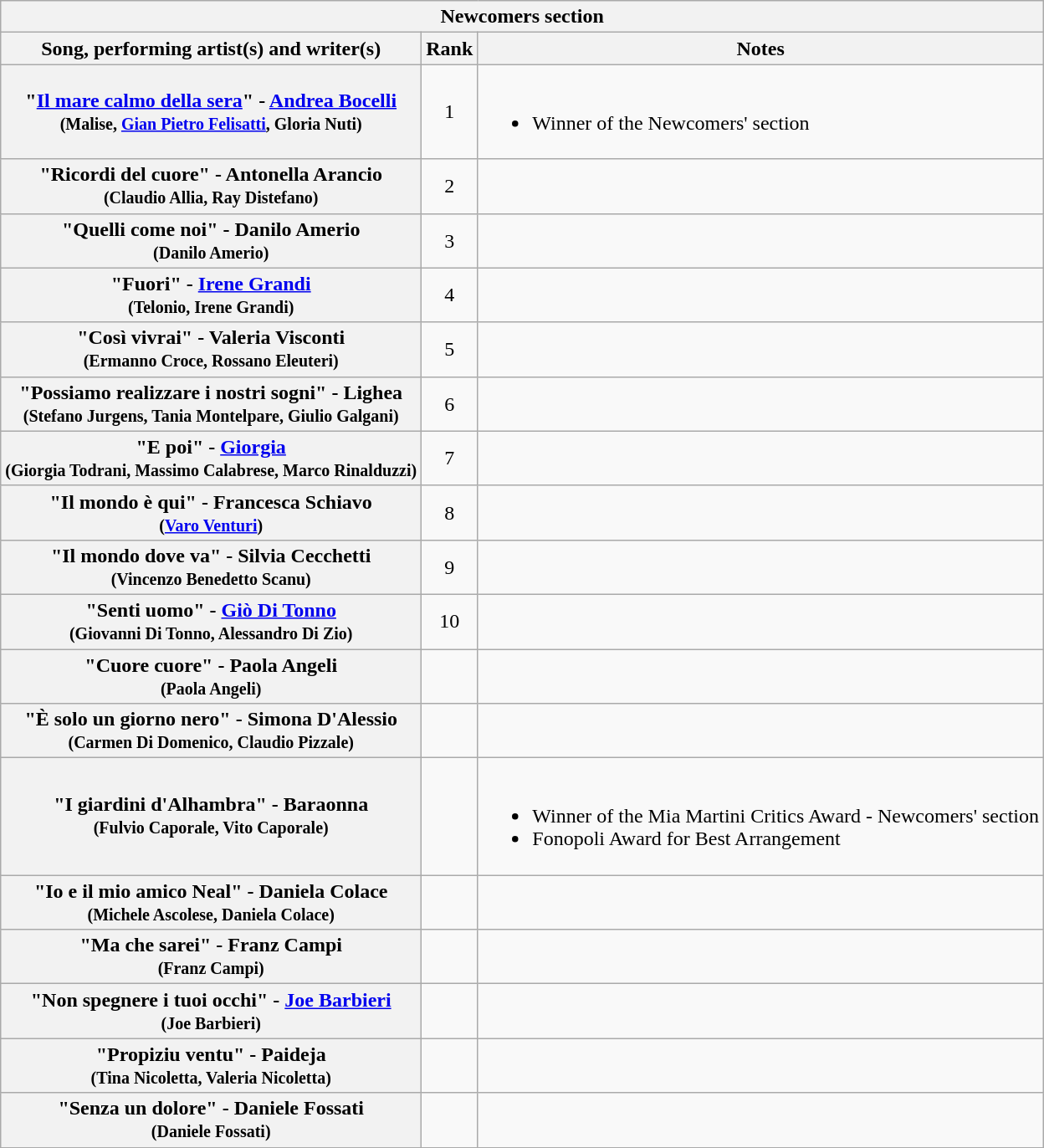<table class="plainrowheaders wikitable">
<tr>
<th colspan="3">Newcomers section </th>
</tr>
<tr>
<th>Song, performing artist(s) and writer(s)</th>
<th>Rank</th>
<th>Notes</th>
</tr>
<tr>
<th scope="row">"<a href='#'>Il mare calmo della sera</a>" - <a href='#'>Andrea Bocelli</a>  <br><small> (Malise, <a href='#'>Gian Pietro Felisatti</a>, Gloria Nuti)</small></th>
<td style="text-align:center;">1</td>
<td><br><ul><li>Winner of the Newcomers' section</li></ul></td>
</tr>
<tr>
<th scope="row">"Ricordi del cuore" -  Antonella Arancio <br><small> (Claudio Allia, Ray Distefano)</small></th>
<td style="text-align:center;">2</td>
<td></td>
</tr>
<tr>
<th scope="row">"Quelli come noi" -  Danilo Amerio<br><small> (Danilo Amerio)</small></th>
<td style="text-align:center;">3</td>
<td></td>
</tr>
<tr>
<th scope="row">"Fuori" -  <a href='#'>Irene Grandi</a>  <br><small> (Telonio, Irene Grandi)</small></th>
<td style="text-align:center;">4</td>
<td></td>
</tr>
<tr>
<th scope="row">"Così vivrai" -  Valeria Visconti  <br><small> (Ermanno Croce, Rossano Eleuteri)</small></th>
<td style="text-align:center;">5</td>
<td></td>
</tr>
<tr>
<th scope="row">"Possiamo realizzare i nostri sogni" - Lighea   <br><small> (Stefano Jurgens, Tania Montelpare, Giulio Galgani)</small></th>
<td style="text-align:center;">6</td>
<td></td>
</tr>
<tr>
<th scope="row">"E poi" - <a href='#'>Giorgia</a>   <br><small> (Giorgia Todrani, Massimo Calabrese, Marco Rinalduzzi)</small></th>
<td style="text-align:center;">7</td>
<td></td>
</tr>
<tr>
<th scope="row">"Il mondo è qui" - Francesca Schiavo  <br><small> (<a href='#'>Varo Venturi</a>)</small></th>
<td style="text-align:center;">8</td>
<td></td>
</tr>
<tr>
<th scope="row">"Il mondo dove va" -   Silvia Cecchetti  <br><small> (Vincenzo Benedetto Scanu)</small></th>
<td style="text-align:center;">9</td>
<td></td>
</tr>
<tr>
<th scope="row">"Senti uomo" -  <a href='#'>Giò Di Tonno</a>  <br><small> (Giovanni Di Tonno, Alessandro Di Zio)</small></th>
<td style="text-align:center;">10</td>
<td></td>
</tr>
<tr>
<th scope="row">"Cuore cuore" - Paola Angeli  <br><small> (Paola Angeli)</small></th>
<td></td>
<td></td>
</tr>
<tr>
<th scope="row">"È solo un giorno nero" - Simona D'Alessio  <br><small> (Carmen Di Domenico, Claudio Pizzale)</small></th>
<td></td>
<td></td>
</tr>
<tr>
<th scope="row">"I giardini d'Alhambra" -  Baraonna <br><small> (Fulvio Caporale, Vito Caporale)</small></th>
<td></td>
<td><br><ul><li>Winner of the Mia Martini Critics Award - Newcomers' section</li><li>Fonopoli Award for Best Arrangement</li></ul></td>
</tr>
<tr>
<th scope="row">"Io e il mio amico Neal" -   Daniela Colace <br><small> (Michele Ascolese, Daniela Colace)</small></th>
<td></td>
<td></td>
</tr>
<tr>
<th scope="row">"Ma che sarei" -  Franz Campi<br><small> (Franz Campi)</small></th>
<td></td>
<td></td>
</tr>
<tr>
<th scope="row">"Non spegnere i tuoi occhi" -  <a href='#'>Joe Barbieri</a> <br><small> (Joe Barbieri)</small></th>
<td></td>
<td></td>
</tr>
<tr>
<th scope="row">"Propiziu ventu" - Paideja <br><small> (Tina Nicoletta, Valeria Nicoletta)</small></th>
<td></td>
<td></td>
</tr>
<tr>
<th scope="row">"Senza un dolore" - Daniele Fossati <br><small> (Daniele Fossati)</small></th>
<td></td>
<td></td>
</tr>
<tr>
</tr>
</table>
